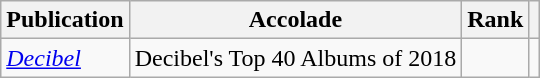<table class="sortable wikitable">
<tr>
<th>Publication</th>
<th>Accolade</th>
<th>Rank</th>
<th class="unsortable"></th>
</tr>
<tr>
<td><em><a href='#'>Decibel</a></em></td>
<td>Decibel's Top 40 Albums of 2018</td>
<td></td>
<td></td>
</tr>
</table>
